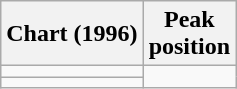<table class="wikitable sortable">
<tr>
<th align="left">Chart (1996)</th>
<th align="center">Peak<br>position</th>
</tr>
<tr>
<td></td>
</tr>
<tr>
<td></td>
</tr>
</table>
